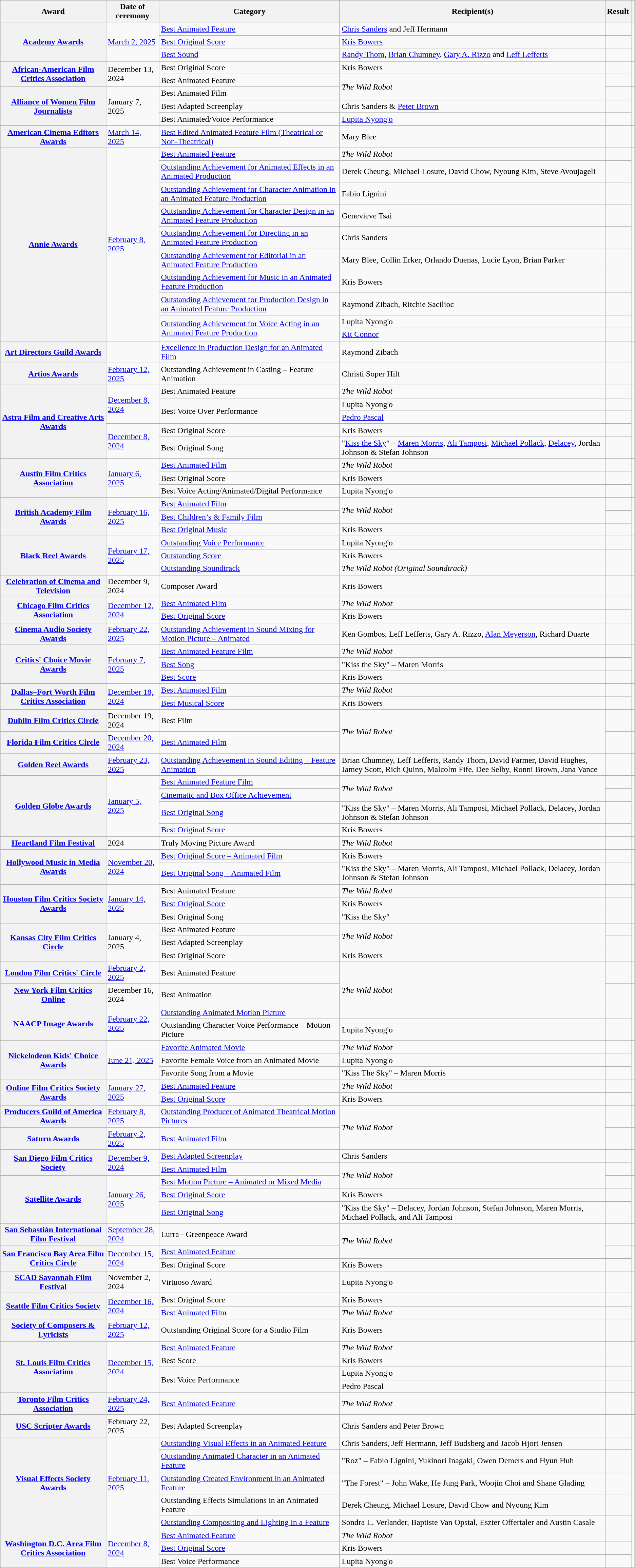<table class="wikitable sortable plainrowheaders">
<tr>
<th scope="col">Award</th>
<th scope="col">Date of ceremony</th>
<th scope="col">Category</th>
<th scope="col">Recipient(s)</th>
<th scope="col">Result</th>
<th scope="col" class="unsortable"></th>
</tr>
<tr>
<th rowspan="3" scope="row"><a href='#'>Academy Awards</a></th>
<td rowspan="3"><a href='#'>March 2, 2025</a></td>
<td><a href='#'>Best Animated Feature</a></td>
<td><a href='#'>Chris Sanders</a> and Jeff Hermann</td>
<td></td>
<td align="center" rowspan="3"></td>
</tr>
<tr>
<td><a href='#'>Best Original Score</a></td>
<td><a href='#'>Kris Bowers</a></td>
<td></td>
</tr>
<tr>
<td><a href='#'>Best Sound</a></td>
<td><a href='#'>Randy Thom</a>, <a href='#'>Brian Chumney</a>, <a href='#'>Gary A. Rizzo</a> and <a href='#'>Leff Lefferts</a></td>
<td></td>
</tr>
<tr>
<th rowspan="2" scope="row"><a href='#'>African-American Film Critics Association</a></th>
<td rowspan="2">December 13, 2024</td>
<td>Best Original Score</td>
<td>Kris Bowers</td>
<td></td>
<td align="center" rowspan="2"></td>
</tr>
<tr>
<td>Best Animated Feature</td>
<td rowspan="2"><em>The Wild Robot</em></td>
<td></td>
</tr>
<tr>
<th rowspan="3" scope="row"><a href='#'>Alliance of Women Film Journalists</a></th>
<td rowspan="3">January 7, 2025</td>
<td>Best Animated Film</td>
<td></td>
<td align="center" rowspan="3"></td>
</tr>
<tr>
<td>Best Adapted Screenplay</td>
<td>Chris Sanders & <a href='#'>Peter Brown</a></td>
<td></td>
</tr>
<tr>
<td>Best Animated/Voice Performance</td>
<td><a href='#'>Lupita Nyong'o</a></td>
<td></td>
</tr>
<tr>
<th scope="row"><a href='#'>American Cinema Editors Awards</a></th>
<td><a href='#'>March 14, 2025</a></td>
<td><a href='#'>Best Edited Animated Feature Film (Theatrical or Non-Theatrical)</a></td>
<td>Mary Blee</td>
<td></td>
<td align="center"></td>
</tr>
<tr>
<th scope="row" rowspan="10"><a href='#'>Annie Awards</a></th>
<td rowspan="10"><a href='#'>February 8, 2025</a></td>
<td><a href='#'>Best Animated Feature</a></td>
<td><em>The Wild Robot</em></td>
<td></td>
<td align="center" rowspan="10"><br></td>
</tr>
<tr>
<td><a href='#'>Outstanding Achievement for Animated Effects in an Animated Production</a></td>
<td>Derek Cheung, Michael Losure, David Chow, Nyoung Kim, Steve Avoujageli</td>
<td></td>
</tr>
<tr>
<td><a href='#'>Outstanding Achievement for Character Animation in an Animated Feature Production</a></td>
<td>Fabio Lignini</td>
<td></td>
</tr>
<tr>
<td><a href='#'>Outstanding Achievement for Character Design in an Animated Feature Production</a></td>
<td>Genevieve Tsai</td>
<td></td>
</tr>
<tr>
<td><a href='#'>Outstanding Achievement for Directing in an Animated Feature Production</a></td>
<td>Chris Sanders</td>
<td></td>
</tr>
<tr>
<td><a href='#'>Outstanding Achievement for Editorial in an Animated Feature Production</a></td>
<td>Mary Blee, Collin Erker, Orlando Duenas, Lucie Lyon, Brian Parker</td>
<td></td>
</tr>
<tr>
<td><a href='#'>Outstanding Achievement for Music in an Animated Feature Production</a></td>
<td>Kris Bowers</td>
<td></td>
</tr>
<tr>
<td><a href='#'>Outstanding Achievement for Production Design in an Animated Feature Production</a></td>
<td>Raymond Zibach, Ritchie Sacilioc</td>
<td></td>
</tr>
<tr>
<td rowspan="2"><a href='#'>Outstanding Achievement for Voice Acting in an Animated Feature Production</a></td>
<td>Lupita Nyong'o</td>
<td></td>
</tr>
<tr>
<td><a href='#'>Kit Connor</a></td>
<td></td>
</tr>
<tr>
<th scope="row"><a href='#'>Art Directors Guild Awards</a></th>
<td><a href='#'></a></td>
<td><a href='#'>Excellence in Production Design for an Animated Film</a></td>
<td>Raymond Zibach</td>
<td></td>
<td align="center"></td>
</tr>
<tr>
<th scope="row"><a href='#'>Artios Awards</a></th>
<td><a href='#'>February 12, 2025</a></td>
<td>Outstanding Achievement in Casting – Feature Animation</td>
<td>Christi Soper Hilt</td>
<td></td>
<td align="center"></td>
</tr>
<tr>
<th scope="row" rowspan="5"><a href='#'>Astra Film and Creative Arts Awards</a></th>
<td rowspan="3"><a href='#'>December 8, 2024</a></td>
<td>Best Animated Feature</td>
<td><em>The Wild Robot</em></td>
<td></td>
<td align="center" rowspan="5"></td>
</tr>
<tr>
<td rowspan="2">Best Voice Over Performance</td>
<td>Lupita Nyong'o</td>
<td></td>
</tr>
<tr>
<td><a href='#'>Pedro Pascal</a></td>
<td></td>
</tr>
<tr>
<td rowspan="2"><a href='#'>December 8, 2024</a></td>
<td>Best Original Score</td>
<td>Kris Bowers</td>
<td></td>
</tr>
<tr>
<td>Best Original Song</td>
<td>"<a href='#'>Kiss the Sky</a>" – <a href='#'>Maren Morris</a>, <a href='#'>Ali Tamposi</a>, <a href='#'>Michael Pollack</a>, <a href='#'>Delacey</a>, Jordan Johnson & Stefan Johnson</td>
<td></td>
</tr>
<tr>
<th rowspan="3" scope="row"><a href='#'>Austin Film Critics Association</a></th>
<td rowspan="3"><a href='#'>January 6, 2025</a></td>
<td><a href='#'>Best Animated Film</a></td>
<td><em>The Wild Robot</em></td>
<td></td>
<td rowspan="3" align="center"></td>
</tr>
<tr>
<td>Best Original Score</td>
<td>Kris Bowers</td>
<td></td>
</tr>
<tr>
<td>Best Voice Acting/Animated/Digital Performance</td>
<td>Lupita Nyong'o</td>
<td></td>
</tr>
<tr>
<th rowspan="3" scope="row"><a href='#'>British Academy Film Awards</a></th>
<td rowspan="3"><a href='#'>February 16, 2025</a></td>
<td><a href='#'>Best Animated Film</a></td>
<td rowspan="2"><em>The Wild Robot</em></td>
<td></td>
<td rowspan="3" align="center"></td>
</tr>
<tr>
<td><a href='#'>Best Children’s & Family Film</a></td>
<td></td>
</tr>
<tr>
<td><a href='#'>Best Original Music</a></td>
<td>Kris Bowers</td>
<td></td>
</tr>
<tr>
<th rowspan="3" scope="row"><a href='#'>Black Reel Awards</a></th>
<td rowspan="3"><a href='#'>February 17, 2025</a></td>
<td><a href='#'>Outstanding Voice Performance</a></td>
<td>Lupita Nyong'o</td>
<td></td>
<td rowspan="3" align="center"></td>
</tr>
<tr>
<td><a href='#'>Outstanding Score</a></td>
<td>Kris Bowers</td>
<td></td>
</tr>
<tr>
<td><a href='#'>Outstanding Soundtrack</a></td>
<td><em>The Wild Robot (Original Soundtrack)</em></td>
<td></td>
</tr>
<tr>
<th scope="row"><a href='#'>Celebration of Cinema and Television</a></th>
<td>December 9, 2024</td>
<td>Composer Award</td>
<td>Kris Bowers</td>
<td></td>
<td align="center"></td>
</tr>
<tr>
<th rowspan="2" scope="row"><a href='#'>Chicago Film Critics Association</a></th>
<td rowspan="2"><a href='#'>December 12, 2024</a></td>
<td><a href='#'>Best Animated Film</a></td>
<td><em>The Wild Robot</em></td>
<td></td>
<td align="center" rowspan="2"></td>
</tr>
<tr>
<td><a href='#'>Best Original Score</a></td>
<td>Kris Bowers</td>
<td></td>
</tr>
<tr>
<th scope="row"><a href='#'>Cinema Audio Society Awards</a></th>
<td><a href='#'>February 22, 2025</a></td>
<td><a href='#'>Outstanding Achievement in Sound Mixing for Motion Picture – Animated</a></td>
<td>Ken Gombos, Leff Lefferts, Gary A. Rizzo, <a href='#'>Alan Meyerson</a>, Richard Duarte</td>
<td></td>
<td align="center"></td>
</tr>
<tr>
<th rowspan="3" scope="row"><a href='#'>Critics' Choice Movie Awards</a></th>
<td rowspan="3"><a href='#'>February 7, 2025</a></td>
<td><a href='#'>Best Animated Feature Film</a></td>
<td><em>The Wild Robot</em></td>
<td></td>
<td align="center" rowspan="3"></td>
</tr>
<tr>
<td><a href='#'>Best Song</a></td>
<td>"Kiss the Sky" – Maren Morris</td>
<td></td>
</tr>
<tr>
<td><a href='#'>Best Score</a></td>
<td>Kris Bowers</td>
<td></td>
</tr>
<tr>
<th rowspan="2" scope="row"><a href='#'>Dallas–Fort Worth Film Critics Association</a></th>
<td rowspan="2"><a href='#'>December 18, 2024</a></td>
<td><a href='#'>Best Animated Film</a></td>
<td><em>The Wild Robot</em></td>
<td></td>
<td align="center" rowspan="2"></td>
</tr>
<tr>
<td><a href='#'>Best Musical Score</a></td>
<td>Kris Bowers</td>
<td></td>
</tr>
<tr>
<th scope="row"><a href='#'>Dublin Film Critics Circle</a></th>
<td>December 19, 2024</td>
<td>Best Film</td>
<td rowspan="2"><em>The Wild Robot</em></td>
<td></td>
<td align="center"></td>
</tr>
<tr>
<th scope="row"><a href='#'>Florida Film Critics Circle</a></th>
<td><a href='#'>December 20, 2024</a></td>
<td><a href='#'>Best Animated Film</a></td>
<td></td>
<td align="center"></td>
</tr>
<tr>
<th scope="row"><a href='#'>Golden Reel Awards</a></th>
<td><a href='#'>February 23, 2025</a></td>
<td><a href='#'>Outstanding Achievement in Sound Editing – Feature Animation</a></td>
<td>Brian Chumney, Leff Lefferts, Randy Thom, David Farmer, David Hughes, Jamey Scott, Rich Quinn, Malcolm Fife, Dee Selby, Ronni Brown, Jana Vance</td>
<td></td>
<td align="center"></td>
</tr>
<tr>
<th rowspan="4" scope="row"><a href='#'>Golden Globe Awards</a></th>
<td rowspan="4"><a href='#'>January 5, 2025</a></td>
<td><a href='#'>Best Animated Feature Film</a></td>
<td rowspan="2"><em>The Wild Robot</em></td>
<td></td>
<td align="center" rowspan="4"></td>
</tr>
<tr>
<td><a href='#'>Cinematic and Box Office Achievement</a></td>
<td></td>
</tr>
<tr>
<td><a href='#'>Best Original Song</a></td>
<td>"Kiss the Sky" – Maren Morris, Ali Tamposi, Michael Pollack, Delacey, Jordan Johnson & Stefan Johnson</td>
<td></td>
</tr>
<tr>
<td><a href='#'>Best Original Score</a></td>
<td>Kris Bowers</td>
<td></td>
</tr>
<tr>
<th scope="row"><a href='#'>Heartland Film Festival</a></th>
<td>2024</td>
<td>Truly Moving Picture Award</td>
<td><em>The Wild Robot</em></td>
<td></td>
<td align="center"></td>
</tr>
<tr>
<th scope="row" rowspan="2"><a href='#'>Hollywood Music in Media Awards</a></th>
<td rowspan="2"><a href='#'>November 20, 2024</a></td>
<td><a href='#'>Best Original Score – Animated Film</a></td>
<td>Kris Bowers</td>
<td></td>
<td align="center" rowspan="2"></td>
</tr>
<tr>
<td><a href='#'>Best Original Song – Animated Film</a></td>
<td>"Kiss the Sky" – Maren Morris, Ali Tamposi, Michael Pollack, Delacey, Jordan Johnson & Stefan Johnson</td>
<td></td>
</tr>
<tr>
<th scope="row" rowspan="3"><a href='#'>Houston Film Critics Society Awards</a></th>
<td rowspan="3"><a href='#'>January 14, 2025</a></td>
<td>Best Animated Feature</td>
<td><em>The Wild Robot</em></td>
<td></td>
<td align="center" rowspan="3"> </td>
</tr>
<tr>
<td><a href='#'>Best Original Score</a></td>
<td>Kris Bowers</td>
<td></td>
</tr>
<tr>
<td>Best Original Song</td>
<td>"Kiss the Sky"</td>
<td></td>
</tr>
<tr>
<th rowspan="3" scope="row"><a href='#'>Kansas City Film Critics Circle</a></th>
<td rowspan="3">January 4, 2025</td>
<td>Best Animated Feature</td>
<td rowspan="2"><em>The Wild Robot</em></td>
<td></td>
<td rowspan="3" align="center"></td>
</tr>
<tr>
<td>Best Adapted Screenplay</td>
<td></td>
</tr>
<tr>
<td>Best Original Score</td>
<td>Kris Bowers</td>
<td></td>
</tr>
<tr>
<th scope="row"><a href='#'>London Film Critics' Circle</a></th>
<td><a href='#'>February 2, 2025</a></td>
<td>Best Animated Feature</td>
<td rowspan="3"><em>The Wild Robot</em></td>
<td></td>
<td align="center"></td>
</tr>
<tr>
<th scope="row"><a href='#'>New York Film Critics Online</a></th>
<td>December 16, 2024</td>
<td>Best Animation</td>
<td></td>
<td align="center"></td>
</tr>
<tr>
<th rowspan="2" scope="row"><a href='#'>NAACP Image Awards</a></th>
<td rowspan="2"><a href='#'>February 22, 2025</a></td>
<td><a href='#'>Outstanding Animated Motion Picture</a></td>
<td></td>
<td rowspan="2" align="center"></td>
</tr>
<tr>
<td>Outstanding Character Voice Performance – Motion Picture</td>
<td>Lupita Nyong'o</td>
<td></td>
</tr>
<tr>
<th rowspan="3" scope="row"><a href='#'>Nickelodeon Kids' Choice Awards</a></th>
<td rowspan="3"><a href='#'>June 21, 2025</a></td>
<td><a href='#'>Favorite Animated Movie</a></td>
<td><em>The Wild Robot</em></td>
<td></td>
<td rowspan="3" align="center"></td>
</tr>
<tr>
<td>Favorite Female Voice from an Animated Movie</td>
<td>Lupita Nyong'o</td>
<td></td>
</tr>
<tr>
<td>Favorite Song from a Movie</td>
<td>"Kiss The Sky" – Maren Morris</td>
<td></td>
</tr>
<tr>
<th rowspan="2" scope="row"><a href='#'>Online Film Critics Society Awards</a></th>
<td rowspan="2"><a href='#'>January 27, 2025</a></td>
<td><a href='#'>Best Animated Feature</a></td>
<td><em>The Wild Robot</em></td>
<td></td>
<td rowspan="2" align="center"></td>
</tr>
<tr>
<td><a href='#'>Best Original Score</a></td>
<td>Kris Bowers</td>
<td></td>
</tr>
<tr>
<th scope="row"><a href='#'>Producers Guild of America Awards</a></th>
<td><a href='#'>February 8, 2025</a></td>
<td><a href='#'>Outstanding Producer of Animated Theatrical Motion Pictures</a></td>
<td rowspan="2"><em>The Wild Robot</em></td>
<td></td>
<td align="center"></td>
</tr>
<tr>
<th scope="row"><a href='#'>Saturn Awards</a></th>
<td><a href='#'>February 2, 2025</a></td>
<td><a href='#'>Best Animated Film</a></td>
<td></td>
<td rowspan="1" align="center"></td>
</tr>
<tr>
<th rowspan="2" scope="row"><a href='#'>San Diego Film Critics Society</a></th>
<td rowspan="2"><a href='#'>December 9, 2024</a></td>
<td><a href='#'>Best Adapted Screenplay</a></td>
<td>Chris Sanders</td>
<td></td>
<td rowspan="2" align="center"></td>
</tr>
<tr>
<td><a href='#'>Best Animated Film</a></td>
<td rowspan="2"><em>The Wild Robot</em></td>
<td></td>
</tr>
<tr>
<th rowspan="3" scope="row"><a href='#'>Satellite Awards</a></th>
<td rowspan="3"><a href='#'>January 26, 2025</a></td>
<td><a href='#'>Best Motion Picture – Animated or Mixed Media</a></td>
<td></td>
<td rowspan="3" align="center"></td>
</tr>
<tr>
<td><a href='#'>Best Original Score</a></td>
<td>Kris Bowers</td>
<td></td>
</tr>
<tr>
<td><a href='#'>Best Original Song</a></td>
<td>"Kiss the Sky" – Delacey, Jordan Johnson, Stefan Johnson, Maren Morris, Michael Pollack, and Ali Tamposi</td>
<td></td>
</tr>
<tr>
<th scope="row"><a href='#'>San Sebastián International Film Festival</a></th>
<td><a href='#'>September 28, 2024</a></td>
<td>Lurra - Greenpeace Award</td>
<td rowspan="2"><em>The Wild Robot</em></td>
<td></td>
<td align="center"></td>
</tr>
<tr>
<th rowspan="2" scope="row"><a href='#'>San Francisco Bay Area Film Critics Circle</a></th>
<td rowspan="2"><a href='#'>December 15, 2024</a></td>
<td><a href='#'>Best Animated Feature</a></td>
<td></td>
<td align="center" rowspan="2"></td>
</tr>
<tr>
<td>Best Original Score</td>
<td>Kris Bowers</td>
<td></td>
</tr>
<tr>
<th scope="row"><a href='#'>SCAD Savannah Film Festival</a></th>
<td>November 2, 2024</td>
<td>Virtuoso Award</td>
<td>Lupita Nyong'o</td>
<td></td>
<td align="center"></td>
</tr>
<tr>
<th rowspan="2" scope="row"><a href='#'>Seattle Film Critics Society</a></th>
<td rowspan="2"><a href='#'>December 16, 2024</a></td>
<td>Best Original Score</td>
<td>Kris Bowers</td>
<td></td>
<td rowspan="2" align="center"></td>
</tr>
<tr>
<td><a href='#'>Best Animated Film</a></td>
<td><em>The Wild Robot</em></td>
<td></td>
</tr>
<tr>
<th scope="row"><a href='#'>Society of Composers & Lyricists</a></th>
<td><a href='#'>February 12, 2025</a></td>
<td>Outstanding Original Score for a Studio Film</td>
<td>Kris Bowers</td>
<td></td>
<td align="center"></td>
</tr>
<tr>
<th rowspan="4" scope="row"><a href='#'>St. Louis Film Critics Association</a></th>
<td rowspan="4"><a href='#'>December 15, 2024</a></td>
<td><a href='#'>Best Animated Feature</a></td>
<td><em>The Wild Robot</em></td>
<td></td>
<td align="center" rowspan="4"></td>
</tr>
<tr>
<td>Best Score</td>
<td>Kris Bowers</td>
<td></td>
</tr>
<tr>
<td rowspan="2">Best Voice Performance</td>
<td>Lupita Nyong'o</td>
<td></td>
</tr>
<tr>
<td>Pedro Pascal</td>
<td></td>
</tr>
<tr>
<th scope="row"><a href='#'>Toronto Film Critics Association</a></th>
<td><a href='#'>February 24, 2025</a></td>
<td><a href='#'>Best Animated Feature</a></td>
<td><em>The Wild Robot</em></td>
<td></td>
<td align="center"></td>
</tr>
<tr>
<th scope="row"><a href='#'>USC Scripter Awards</a></th>
<td>February 22, 2025</td>
<td>Best Adapted Screenplay</td>
<td>Chris Sanders and Peter Brown</td>
<td></td>
<td align="center"></td>
</tr>
<tr>
<th rowspan="5" scope="row"><a href='#'>Visual Effects Society Awards</a></th>
<td rowspan="5"><a href='#'>February 11, 2025</a></td>
<td><a href='#'>Outstanding Visual Effects in an Animated Feature</a></td>
<td>Chris Sanders, Jeff Hermann, Jeff Budsberg and Jacob Hjort Jensen</td>
<td></td>
<td rowspan="5" align="center"></td>
</tr>
<tr>
<td><a href='#'>Outstanding Animated Character in an Animated Feature</a></td>
<td>"Roz" – Fabio Lignini, Yukinori Inagaki, Owen Demers and Hyun Huh</td>
<td></td>
</tr>
<tr>
<td><a href='#'>Outstanding Created Environment in an Animated Feature</a></td>
<td>"The Forest" – John Wake, He Jung Park, Woojin Choi and Shane Glading</td>
<td></td>
</tr>
<tr>
<td>Outstanding Effects Simulations in an Animated Feature</td>
<td>Derek Cheung, Michael Losure, David Chow and Nyoung Kim</td>
<td></td>
</tr>
<tr>
<td><a href='#'>Outstanding Compositing and Lighting in a Feature</a></td>
<td>Sondra L. Verlander, Baptiste Van Opstal, Eszter Offertaler and Austin Casale</td>
<td></td>
</tr>
<tr>
<th rowspan="3" scope="row"><a href='#'>Washington D.C. Area Film Critics Association</a></th>
<td rowspan="3"><a href='#'>December 8, 2024</a></td>
<td><a href='#'>Best Animated Feature</a></td>
<td><em>The Wild Robot</em></td>
<td></td>
<td rowspan="3" align="center"></td>
</tr>
<tr>
<td><a href='#'>Best Original Score</a></td>
<td>Kris Bowers</td>
<td></td>
</tr>
<tr>
<td>Best Voice Performance</td>
<td>Lupita Nyong'o</td>
<td></td>
</tr>
</table>
